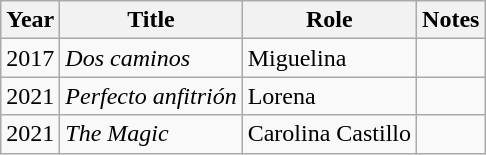<table class="wikitable sortable">
<tr>
<th>Year</th>
<th>Title</th>
<th>Role</th>
<th class="unsortable">Notes</th>
</tr>
<tr>
<td>2017</td>
<td><em>Dos caminos</em></td>
<td>Miguelina</td>
<td></td>
</tr>
<tr>
<td>2021</td>
<td><em>Perfecto anfitrión</em></td>
<td>Lorena</td>
<td></td>
</tr>
<tr>
<td>2021</td>
<td><em>The Magic</em></td>
<td>Carolina Castillo</td>
<td></td>
</tr>
</table>
